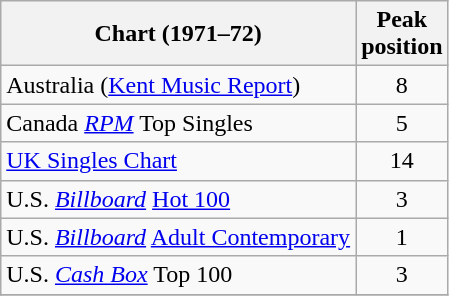<table class="wikitable sortable">
<tr>
<th>Chart (1971–72)</th>
<th>Peak<br>position</th>
</tr>
<tr>
<td>Australia (<a href='#'>Kent Music Report</a>)</td>
<td style="text-align:center;">8</td>
</tr>
<tr>
<td>Canada <em><a href='#'>RPM</a></em> Top Singles</td>
<td style="text-align:center;">5</td>
</tr>
<tr>
<td><a href='#'>UK Singles Chart</a></td>
<td style="text-align:center;">14</td>
</tr>
<tr>
<td>U.S. <em><a href='#'>Billboard</a></em> <a href='#'>Hot 100</a></td>
<td style="text-align:center;">3</td>
</tr>
<tr>
<td>U.S. <em><a href='#'>Billboard</a></em> <a href='#'>Adult Contemporary</a></td>
<td style="text-align:center;">1</td>
</tr>
<tr>
<td>U.S. <a href='#'><em>Cash Box</em></a> Top 100</td>
<td align="center">3</td>
</tr>
<tr>
</tr>
</table>
